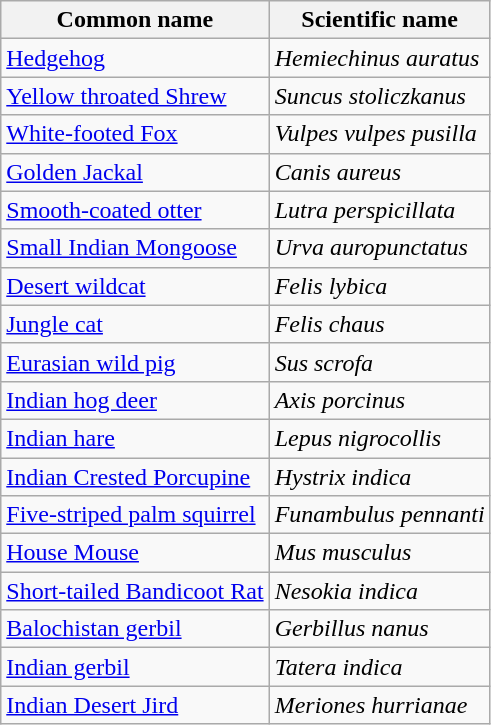<table class="wikitable sortable">
<tr>
<th align=center>Common name</th>
<th align=center>Scientific name</th>
</tr>
<tr>
<td><a href='#'>Hedgehog</a></td>
<td><em>Hemiechinus auratus</em></td>
</tr>
<tr>
<td><a href='#'>Yellow throated Shrew</a></td>
<td><em>Suncus stoliczkanus</em></td>
</tr>
<tr>
<td><a href='#'>White-footed Fox</a></td>
<td><em>Vulpes vulpes pusilla</em></td>
</tr>
<tr>
<td><a href='#'>Golden Jackal</a></td>
<td><em>Canis aureus</em></td>
</tr>
<tr>
<td><a href='#'>Smooth-coated otter</a></td>
<td><em>Lutra perspicillata</em></td>
</tr>
<tr>
<td><a href='#'>Small Indian Mongoose</a></td>
<td><em>Urva auropunctatus</em></td>
</tr>
<tr>
<td><a href='#'>Desert wildcat</a></td>
<td><em>Felis lybica</em></td>
</tr>
<tr>
<td><a href='#'>Jungle cat</a></td>
<td><em>Felis chaus</em></td>
</tr>
<tr>
<td><a href='#'>Eurasian wild pig</a></td>
<td><em>Sus scrofa</em></td>
</tr>
<tr>
<td><a href='#'>Indian hog deer</a></td>
<td><em>Axis porcinus</em></td>
</tr>
<tr>
<td><a href='#'>Indian hare</a></td>
<td><em>Lepus nigrocollis</em></td>
</tr>
<tr>
<td><a href='#'>Indian Crested Porcupine</a></td>
<td><em>Hystrix indica</em></td>
</tr>
<tr>
<td><a href='#'>Five-striped palm squirrel</a></td>
<td><em>Funambulus pennanti</em></td>
</tr>
<tr>
<td><a href='#'>House Mouse</a></td>
<td><em>Mus musculus</em></td>
</tr>
<tr>
<td><a href='#'>Short-tailed Bandicoot Rat</a></td>
<td><em>Nesokia indica</em></td>
</tr>
<tr>
<td><a href='#'>Balochistan gerbil</a></td>
<td><em>Gerbillus nanus</em></td>
</tr>
<tr>
<td><a href='#'>Indian gerbil</a></td>
<td><em>Tatera indica</em></td>
</tr>
<tr>
<td><a href='#'>Indian Desert Jird</a></td>
<td><em>Meriones hurrianae</em></td>
</tr>
</table>
